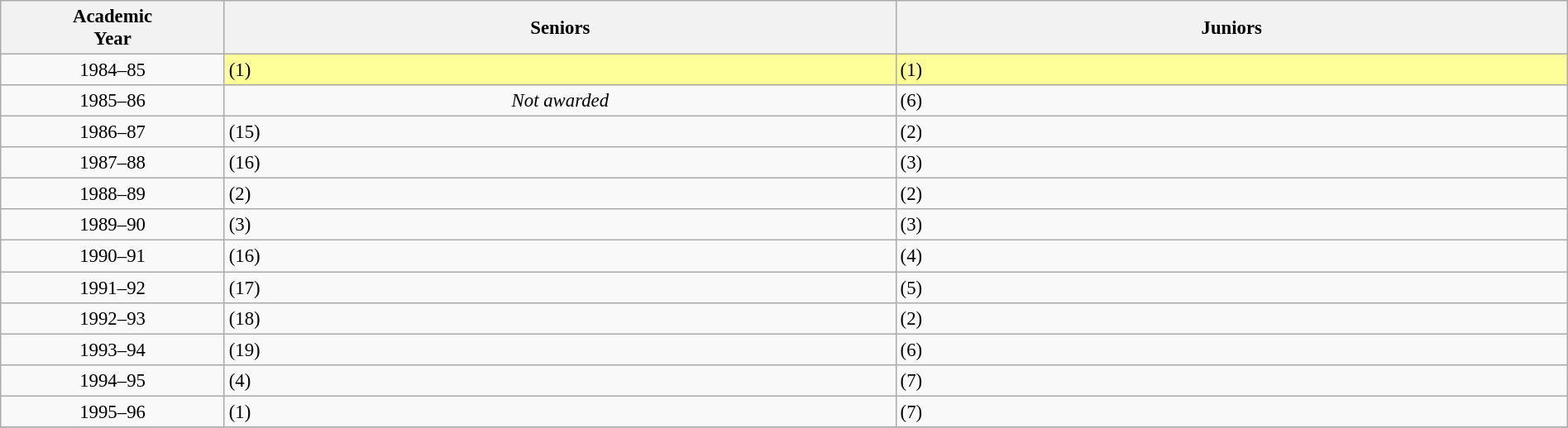<table class="wikitable" width="100%" style="font-size:95%;">
<tr>
<th width=10%>Academic<br>Year</th>
<th width="30%">Seniors</th>
<th width="30%">Juniors</th>
</tr>
<tr>
<td align=center>1984–85</td>
<td bgcolor="#FFFF99"> (1)</td>
<td bgcolor="#FFFF99"> (1)</td>
</tr>
<tr>
<td align=center>1985–86</td>
<td align="center"><em>Not awarded</em></td>
<td> (6)</td>
</tr>
<tr>
<td align=center>1986–87</td>
<td> (15)</td>
<td> (2)</td>
</tr>
<tr>
<td align=center>1987–88</td>
<td> (16)</td>
<td> (3)</td>
</tr>
<tr>
<td align=center>1988–89</td>
<td> (2)</td>
<td> (2)</td>
</tr>
<tr>
<td align=center>1989–90</td>
<td> (3)</td>
<td> (3)</td>
</tr>
<tr>
<td align=center>1990–91</td>
<td> (16)</td>
<td> (4)</td>
</tr>
<tr>
<td align=center>1991–92</td>
<td> (17)</td>
<td> (5)</td>
</tr>
<tr>
<td align=center>1992–93</td>
<td> (18)</td>
<td> (2)</td>
</tr>
<tr>
<td align=center>1993–94</td>
<td> (19)</td>
<td> (6)</td>
</tr>
<tr>
<td align=center>1994–95</td>
<td> (4)</td>
<td> (7)</td>
</tr>
<tr>
<td align=center>1995–96</td>
<td> (1)</td>
<td> (7)</td>
</tr>
<tr>
</tr>
</table>
